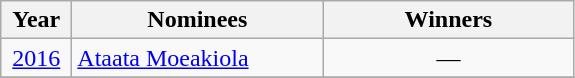<table class="wikitable">
<tr>
<th width=40>Year</th>
<th width=160>Nominees</th>
<th width=160>Winners</th>
</tr>
<tr>
<td align=center><a href='#'>2016</a></td>
<td><a href='#'>Ataata Moeakiola</a></td>
<td align=center>—</td>
</tr>
<tr>
</tr>
</table>
